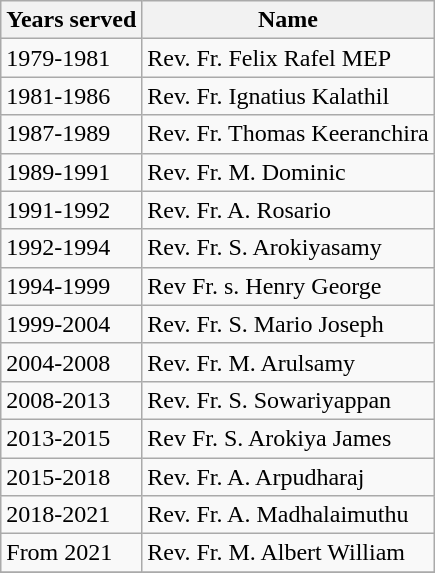<table class="wikitable sortable">
<tr>
<th>Years served</th>
<th>Name</th>
</tr>
<tr>
<td>1979-1981</td>
<td>Rev. Fr. Felix Rafel MEP</td>
</tr>
<tr>
<td>1981-1986</td>
<td>Rev. Fr. Ignatius Kalathil</td>
</tr>
<tr>
<td>1987-1989</td>
<td>Rev. Fr. Thomas Keeranchira</td>
</tr>
<tr>
<td>1989-1991</td>
<td>Rev. Fr. M. Dominic</td>
</tr>
<tr>
<td>1991-1992</td>
<td>Rev. Fr. A. Rosario</td>
</tr>
<tr>
<td>1992-1994</td>
<td>Rev. Fr. S. Arokiyasamy</td>
</tr>
<tr>
<td>1994-1999</td>
<td>Rev Fr. s. Henry George</td>
</tr>
<tr>
<td>1999-2004</td>
<td>Rev. Fr. S. Mario Joseph</td>
</tr>
<tr>
<td>2004-2008</td>
<td>Rev. Fr. M. Arulsamy</td>
</tr>
<tr>
<td>2008-2013</td>
<td>Rev. Fr. S. Sowariyappan</td>
</tr>
<tr>
<td>2013-2015</td>
<td>Rev Fr. S. Arokiya James</td>
</tr>
<tr>
<td>2015-2018</td>
<td>Rev. Fr. A. Arpudharaj</td>
</tr>
<tr>
<td>2018-2021</td>
<td>Rev. Fr. A. Madhalaimuthu</td>
</tr>
<tr>
<td>From 2021</td>
<td>Rev. Fr. M. Albert William</td>
</tr>
<tr>
</tr>
</table>
